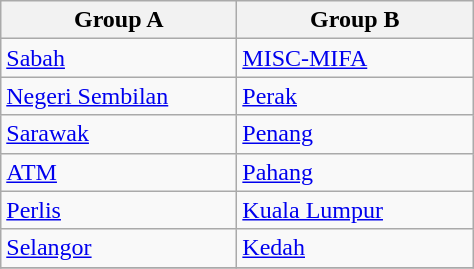<table class="wikitable" style="font-size: 100%; text-align: left;">
<tr>
<th width=150>Group A</th>
<th width=150>Group B</th>
</tr>
<tr>
<td> <a href='#'>Sabah</a></td>
<td> <a href='#'>MISC-MIFA</a></td>
</tr>
<tr>
<td> <a href='#'>Negeri Sembilan</a></td>
<td> <a href='#'>Perak</a></td>
</tr>
<tr>
<td> <a href='#'>Sarawak</a></td>
<td> <a href='#'>Penang</a></td>
</tr>
<tr>
<td> <a href='#'>ATM</a></td>
<td> <a href='#'>Pahang</a></td>
</tr>
<tr>
<td> <a href='#'>Perlis</a></td>
<td> <a href='#'>Kuala Lumpur</a></td>
</tr>
<tr>
<td> <a href='#'>Selangor</a></td>
<td> <a href='#'>Kedah</a></td>
</tr>
<tr>
</tr>
</table>
